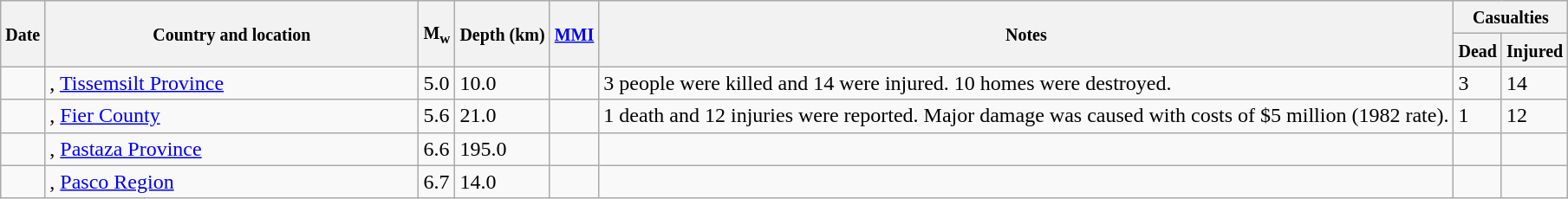<table class="wikitable sortable sort-under" style="border:1px black;  margin-left:1em;">
<tr>
<th rowspan="2"><small>Date</small></th>
<th rowspan="2" style="width: 280px"><small>Country and location</small></th>
<th rowspan="2"><small>M<sub>w</sub></small></th>
<th rowspan="2"><small>Depth (km)</small></th>
<th rowspan="2"><small><a href='#'>MMI</a></small></th>
<th rowspan="2" class="unsortable"><small>Notes</small></th>
<th colspan="2"><small>Casualties</small></th>
</tr>
<tr>
<th><small>Dead</small></th>
<th><small>Injured</small></th>
</tr>
<tr>
<td></td>
<td>, <a href='#'>Tissemsilt Province</a></td>
<td>5.0</td>
<td>10.0</td>
<td></td>
<td>3 people were killed and 14 were injured. 10 homes were destroyed.</td>
<td>3</td>
<td>14</td>
</tr>
<tr>
<td></td>
<td>, <a href='#'>Fier County</a></td>
<td>5.6</td>
<td>21.0</td>
<td></td>
<td>1 death and 12 injuries were reported. Major damage was caused with costs of $5 million (1982 rate).</td>
<td>1</td>
<td>12</td>
</tr>
<tr>
<td></td>
<td>, <a href='#'>Pastaza Province</a></td>
<td>6.6</td>
<td>195.0</td>
<td></td>
<td></td>
<td></td>
<td></td>
</tr>
<tr>
<td></td>
<td>, <a href='#'>Pasco Region</a></td>
<td>6.7</td>
<td>14.0</td>
<td></td>
<td></td>
<td></td>
<td></td>
</tr>
</table>
